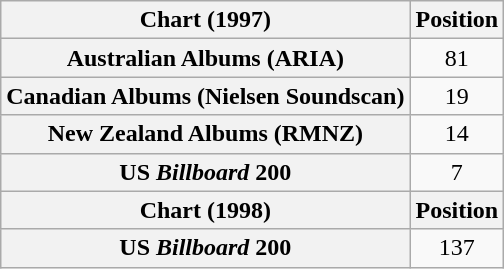<table class="wikitable plainrowheaders">
<tr>
<th scope="col">Chart (1997)</th>
<th scope="col">Position</th>
</tr>
<tr>
<th scope="row">Australian Albums (ARIA)</th>
<td align="center">81</td>
</tr>
<tr>
<th scope="row">Canadian Albums (Nielsen Soundscan)</th>
<td align="center">19</td>
</tr>
<tr>
<th scope="row">New Zealand Albums (RMNZ)</th>
<td align="center">14</td>
</tr>
<tr>
<th scope="row">US <em>Billboard</em> 200</th>
<td align="center">7</td>
</tr>
<tr>
<th scope="col">Chart (1998)</th>
<th scope="col">Position</th>
</tr>
<tr>
<th scope="row">US <em>Billboard</em> 200</th>
<td align="center">137</td>
</tr>
</table>
